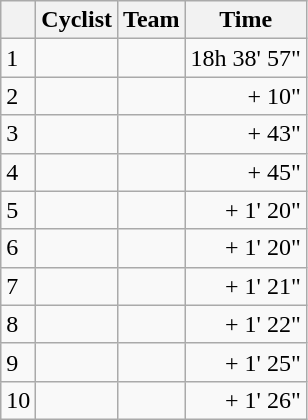<table class="wikitable">
<tr>
<th></th>
<th>Cyclist</th>
<th>Team</th>
<th>Time</th>
</tr>
<tr>
<td>1</td>
<td> </td>
<td></td>
<td align="right">18h 38' 57"</td>
</tr>
<tr>
<td>2</td>
<td></td>
<td></td>
<td align="right">+ 10"</td>
</tr>
<tr>
<td>3</td>
<td></td>
<td></td>
<td align="right">+ 43"</td>
</tr>
<tr>
<td>4</td>
<td></td>
<td></td>
<td align="right">+ 45"</td>
</tr>
<tr>
<td>5</td>
<td></td>
<td></td>
<td align="right">+ 1' 20"</td>
</tr>
<tr>
<td>6</td>
<td></td>
<td></td>
<td align="right">+ 1' 20"</td>
</tr>
<tr>
<td>7</td>
<td></td>
<td></td>
<td align="right">+ 1' 21"</td>
</tr>
<tr>
<td>8</td>
<td></td>
<td></td>
<td align="right">+ 1' 22"</td>
</tr>
<tr>
<td>9</td>
<td></td>
<td></td>
<td align="right">+ 1' 25"</td>
</tr>
<tr>
<td>10</td>
<td></td>
<td></td>
<td align="right">+ 1' 26"</td>
</tr>
</table>
